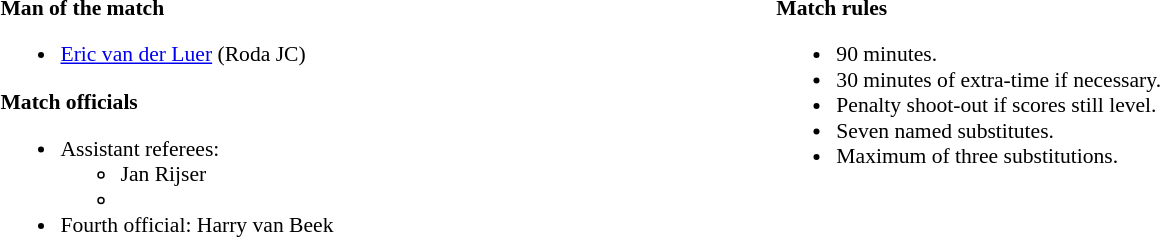<table width=82% style="font-size: 90%">
<tr>
<td width=50% valign=top><br><strong>Man of the match</strong><ul><li><a href='#'>Eric van der Luer</a> (Roda JC)</li></ul><strong>Match officials</strong><ul><li>Assistant referees:<ul><li>Jan Rijser</li><li></li></ul></li><li>Fourth official: Harry van Beek</li></ul></td>
<td width=50% valign=top><br><strong>Match rules</strong><ul><li>90 minutes.</li><li>30 minutes of extra-time if necessary.</li><li>Penalty shoot-out if scores still level.</li><li>Seven named substitutes.</li><li>Maximum of three substitutions.</li></ul></td>
</tr>
</table>
